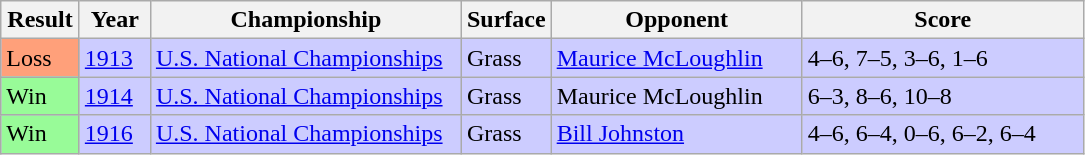<table class="sortable wikitable">
<tr>
<th style="width:45px">Result</th>
<th style="width:40px">Year</th>
<th style="width:200px">Championship</th>
<th style="width:50px">Surface</th>
<th style="width:160px">Opponent</th>
<th style="width:180px" class="unsortable">Score</th>
</tr>
<tr style="background:#ccf;">
<td style="background:#ffa07a;">Loss</td>
<td><a href='#'>1913</a></td>
<td><a href='#'>U.S. National Championships</a></td>
<td>Grass</td>
<td> <a href='#'>Maurice McLoughlin</a></td>
<td>4–6, 7–5, 3–6, 1–6</td>
</tr>
<tr style="background:#ccf;">
<td style="background:#98fb98;">Win</td>
<td><a href='#'>1914</a></td>
<td><a href='#'>U.S. National Championships</a></td>
<td>Grass</td>
<td> Maurice McLoughlin</td>
<td>6–3, 8–6, 10–8</td>
</tr>
<tr style="background:#ccf;">
<td style="background:#98fb98;">Win</td>
<td><a href='#'>1916</a></td>
<td><a href='#'>U.S. National Championships</a></td>
<td>Grass</td>
<td> <a href='#'>Bill Johnston</a></td>
<td>4–6, 6–4, 0–6, 6–2, 6–4</td>
</tr>
</table>
